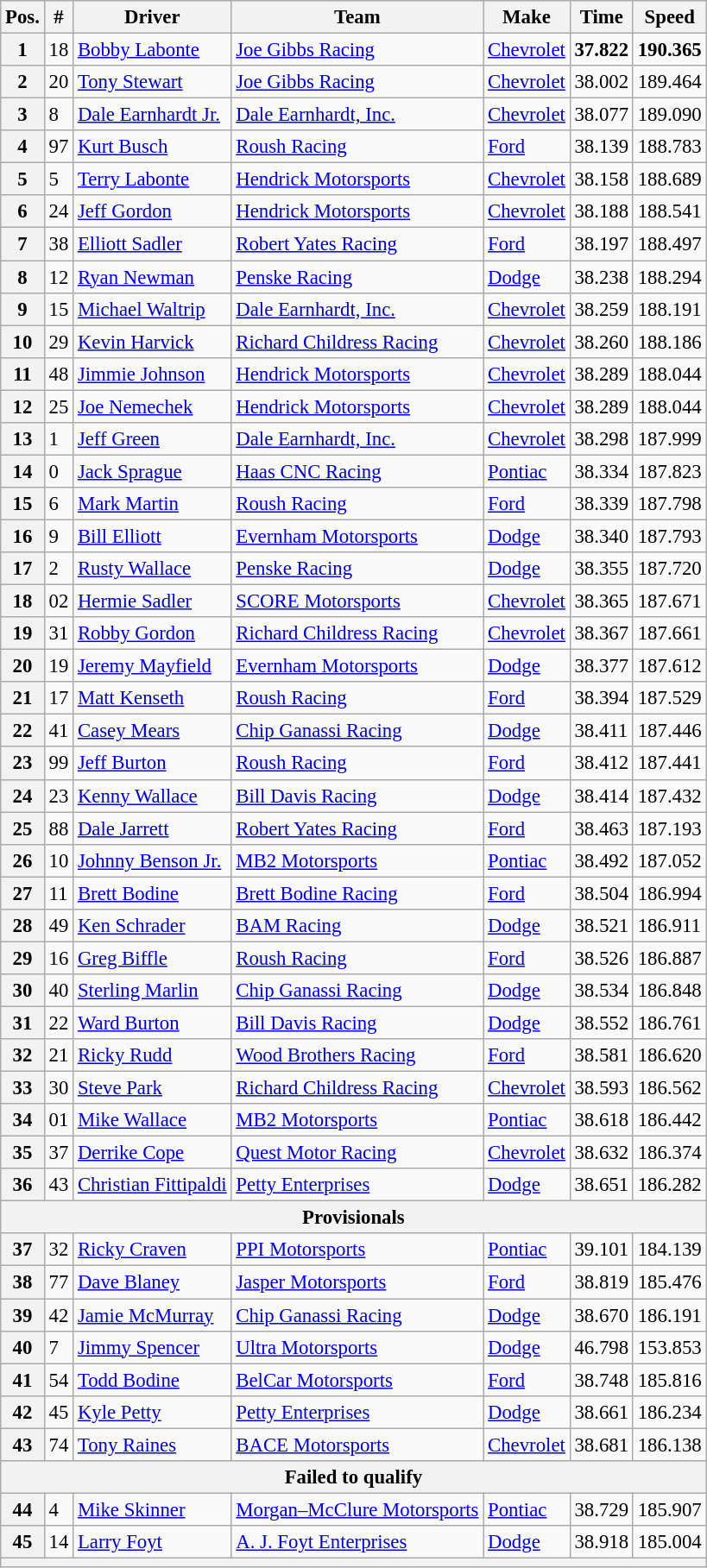<table class="wikitable" style="font-size:95%">
<tr>
<th>Pos.</th>
<th>#</th>
<th>Driver</th>
<th>Team</th>
<th>Make</th>
<th>Time</th>
<th>Speed</th>
</tr>
<tr>
<th>1</th>
<td>18</td>
<td><a href='#'>Bobby Labonte</a></td>
<td><a href='#'>Joe Gibbs Racing</a></td>
<td><a href='#'>Chevrolet</a></td>
<td><strong>37.822</strong></td>
<td><strong>190.365</strong></td>
</tr>
<tr>
<th>2</th>
<td>20</td>
<td><a href='#'>Tony Stewart</a></td>
<td><a href='#'>Joe Gibbs Racing</a></td>
<td><a href='#'>Chevrolet</a></td>
<td>38.002</td>
<td>189.464</td>
</tr>
<tr>
<th>3</th>
<td>8</td>
<td><a href='#'>Dale Earnhardt Jr.</a></td>
<td><a href='#'>Dale Earnhardt, Inc.</a></td>
<td><a href='#'>Chevrolet</a></td>
<td>38.077</td>
<td>189.090</td>
</tr>
<tr>
<th>4</th>
<td>97</td>
<td><a href='#'>Kurt Busch</a></td>
<td><a href='#'>Roush Racing</a></td>
<td><a href='#'>Ford</a></td>
<td>38.139</td>
<td>188.783</td>
</tr>
<tr>
<th>5</th>
<td>5</td>
<td><a href='#'>Terry Labonte</a></td>
<td><a href='#'>Hendrick Motorsports</a></td>
<td><a href='#'>Chevrolet</a></td>
<td>38.158</td>
<td>188.689</td>
</tr>
<tr>
<th>6</th>
<td>24</td>
<td><a href='#'>Jeff Gordon</a></td>
<td><a href='#'>Hendrick Motorsports</a></td>
<td><a href='#'>Chevrolet</a></td>
<td>38.188</td>
<td>188.541</td>
</tr>
<tr>
<th>7</th>
<td>38</td>
<td><a href='#'>Elliott Sadler</a></td>
<td><a href='#'>Robert Yates Racing</a></td>
<td><a href='#'>Ford</a></td>
<td>38.197</td>
<td>188.497</td>
</tr>
<tr>
<th>8</th>
<td>12</td>
<td><a href='#'>Ryan Newman</a></td>
<td><a href='#'>Penske Racing</a></td>
<td><a href='#'>Dodge</a></td>
<td>38.238</td>
<td>188.294</td>
</tr>
<tr>
<th>9</th>
<td>15</td>
<td><a href='#'>Michael Waltrip</a></td>
<td><a href='#'>Dale Earnhardt, Inc.</a></td>
<td><a href='#'>Chevrolet</a></td>
<td>38.259</td>
<td>188.191</td>
</tr>
<tr>
<th>10</th>
<td>29</td>
<td><a href='#'>Kevin Harvick</a></td>
<td><a href='#'>Richard Childress Racing</a></td>
<td><a href='#'>Chevrolet</a></td>
<td>38.260</td>
<td>188.186</td>
</tr>
<tr>
<th>11</th>
<td>48</td>
<td><a href='#'>Jimmie Johnson</a></td>
<td><a href='#'>Hendrick Motorsports</a></td>
<td><a href='#'>Chevrolet</a></td>
<td>38.289</td>
<td>188.044</td>
</tr>
<tr>
<th>12</th>
<td>25</td>
<td><a href='#'>Joe Nemechek</a></td>
<td><a href='#'>Hendrick Motorsports</a></td>
<td><a href='#'>Chevrolet</a></td>
<td>38.289</td>
<td>188.044</td>
</tr>
<tr>
<th>13</th>
<td>1</td>
<td><a href='#'>Jeff Green</a></td>
<td><a href='#'>Dale Earnhardt, Inc.</a></td>
<td><a href='#'>Chevrolet</a></td>
<td>38.298</td>
<td>187.999</td>
</tr>
<tr>
<th>14</th>
<td>0</td>
<td><a href='#'>Jack Sprague</a></td>
<td><a href='#'>Haas CNC Racing</a></td>
<td><a href='#'>Pontiac</a></td>
<td>38.334</td>
<td>187.823</td>
</tr>
<tr>
<th>15</th>
<td>6</td>
<td><a href='#'>Mark Martin</a></td>
<td><a href='#'>Roush Racing</a></td>
<td><a href='#'>Ford</a></td>
<td>38.339</td>
<td>187.798</td>
</tr>
<tr>
<th>16</th>
<td>9</td>
<td><a href='#'>Bill Elliott</a></td>
<td><a href='#'>Evernham Motorsports</a></td>
<td><a href='#'>Dodge</a></td>
<td>38.340</td>
<td>187.793</td>
</tr>
<tr>
<th>17</th>
<td>2</td>
<td><a href='#'>Rusty Wallace</a></td>
<td><a href='#'>Penske Racing</a></td>
<td><a href='#'>Dodge</a></td>
<td>38.355</td>
<td>187.720</td>
</tr>
<tr>
<th>18</th>
<td>02</td>
<td><a href='#'>Hermie Sadler</a></td>
<td><a href='#'>SCORE Motorsports</a></td>
<td><a href='#'>Chevrolet</a></td>
<td>38.365</td>
<td>187.671</td>
</tr>
<tr>
<th>19</th>
<td>31</td>
<td><a href='#'>Robby Gordon</a></td>
<td><a href='#'>Richard Childress Racing</a></td>
<td><a href='#'>Chevrolet</a></td>
<td>38.367</td>
<td>187.661</td>
</tr>
<tr>
<th>20</th>
<td>19</td>
<td><a href='#'>Jeremy Mayfield</a></td>
<td><a href='#'>Evernham Motorsports</a></td>
<td><a href='#'>Dodge</a></td>
<td>38.377</td>
<td>187.612</td>
</tr>
<tr>
<th>21</th>
<td>17</td>
<td><a href='#'>Matt Kenseth</a></td>
<td><a href='#'>Roush Racing</a></td>
<td><a href='#'>Ford</a></td>
<td>38.394</td>
<td>187.529</td>
</tr>
<tr>
<th>22</th>
<td>41</td>
<td><a href='#'>Casey Mears</a></td>
<td><a href='#'>Chip Ganassi Racing</a></td>
<td><a href='#'>Dodge</a></td>
<td>38.411</td>
<td>187.446</td>
</tr>
<tr>
<th>23</th>
<td>99</td>
<td><a href='#'>Jeff Burton</a></td>
<td><a href='#'>Roush Racing</a></td>
<td><a href='#'>Ford</a></td>
<td>38.412</td>
<td>187.441</td>
</tr>
<tr>
<th>24</th>
<td>23</td>
<td><a href='#'>Kenny Wallace</a></td>
<td><a href='#'>Bill Davis Racing</a></td>
<td><a href='#'>Dodge</a></td>
<td>38.414</td>
<td>187.432</td>
</tr>
<tr>
<th>25</th>
<td>88</td>
<td><a href='#'>Dale Jarrett</a></td>
<td><a href='#'>Robert Yates Racing</a></td>
<td><a href='#'>Ford</a></td>
<td>38.463</td>
<td>187.193</td>
</tr>
<tr>
<th>26</th>
<td>10</td>
<td><a href='#'>Johnny Benson Jr.</a></td>
<td><a href='#'>MB2 Motorsports</a></td>
<td><a href='#'>Pontiac</a></td>
<td>38.492</td>
<td>187.052</td>
</tr>
<tr>
<th>27</th>
<td>11</td>
<td><a href='#'>Brett Bodine</a></td>
<td><a href='#'>Brett Bodine Racing</a></td>
<td><a href='#'>Ford</a></td>
<td>38.504</td>
<td>186.994</td>
</tr>
<tr>
<th>28</th>
<td>49</td>
<td><a href='#'>Ken Schrader</a></td>
<td><a href='#'>BAM Racing</a></td>
<td><a href='#'>Dodge</a></td>
<td>38.521</td>
<td>186.911</td>
</tr>
<tr>
<th>29</th>
<td>16</td>
<td><a href='#'>Greg Biffle</a></td>
<td><a href='#'>Roush Racing</a></td>
<td><a href='#'>Ford</a></td>
<td>38.526</td>
<td>186.887</td>
</tr>
<tr>
<th>30</th>
<td>40</td>
<td><a href='#'>Sterling Marlin</a></td>
<td><a href='#'>Chip Ganassi Racing</a></td>
<td><a href='#'>Dodge</a></td>
<td>38.534</td>
<td>186.848</td>
</tr>
<tr>
<th>31</th>
<td>22</td>
<td><a href='#'>Ward Burton</a></td>
<td><a href='#'>Bill Davis Racing</a></td>
<td><a href='#'>Dodge</a></td>
<td>38.552</td>
<td>186.761</td>
</tr>
<tr>
<th>32</th>
<td>21</td>
<td><a href='#'>Ricky Rudd</a></td>
<td><a href='#'>Wood Brothers Racing</a></td>
<td><a href='#'>Ford</a></td>
<td>38.581</td>
<td>186.620</td>
</tr>
<tr>
<th>33</th>
<td>30</td>
<td><a href='#'>Steve Park</a></td>
<td><a href='#'>Richard Childress Racing</a></td>
<td><a href='#'>Chevrolet</a></td>
<td>38.593</td>
<td>186.562</td>
</tr>
<tr>
<th>34</th>
<td>01</td>
<td><a href='#'>Mike Wallace</a></td>
<td><a href='#'>MB2 Motorsports</a></td>
<td><a href='#'>Pontiac</a></td>
<td>38.618</td>
<td>186.442</td>
</tr>
<tr>
<th>35</th>
<td>37</td>
<td><a href='#'>Derrike Cope</a></td>
<td><a href='#'>Quest Motor Racing</a></td>
<td><a href='#'>Chevrolet</a></td>
<td>38.632</td>
<td>186.374</td>
</tr>
<tr>
<th>36</th>
<td>43</td>
<td><a href='#'>Christian Fittipaldi</a></td>
<td><a href='#'>Petty Enterprises</a></td>
<td><a href='#'>Dodge</a></td>
<td>38.651</td>
<td>186.282</td>
</tr>
<tr>
<th colspan="7">Provisionals</th>
</tr>
<tr>
<th>37</th>
<td>32</td>
<td><a href='#'>Ricky Craven</a></td>
<td><a href='#'>PPI Motorsports</a></td>
<td><a href='#'>Pontiac</a></td>
<td>39.101</td>
<td>184.139</td>
</tr>
<tr>
<th>38</th>
<td>77</td>
<td><a href='#'>Dave Blaney</a></td>
<td><a href='#'>Jasper Motorsports</a></td>
<td><a href='#'>Ford</a></td>
<td>38.819</td>
<td>185.476</td>
</tr>
<tr>
<th>39</th>
<td>42</td>
<td><a href='#'>Jamie McMurray</a></td>
<td><a href='#'>Chip Ganassi Racing</a></td>
<td><a href='#'>Dodge</a></td>
<td>38.670</td>
<td>186.191</td>
</tr>
<tr>
<th>40</th>
<td>7</td>
<td><a href='#'>Jimmy Spencer</a></td>
<td><a href='#'>Ultra Motorsports</a></td>
<td><a href='#'>Dodge</a></td>
<td>46.798</td>
<td>153.853</td>
</tr>
<tr>
<th>41</th>
<td>54</td>
<td><a href='#'>Todd Bodine</a></td>
<td><a href='#'>BelCar Motorsports</a></td>
<td><a href='#'>Ford</a></td>
<td>38.748</td>
<td>185.816</td>
</tr>
<tr>
<th>42</th>
<td>45</td>
<td><a href='#'>Kyle Petty</a></td>
<td><a href='#'>Petty Enterprises</a></td>
<td><a href='#'>Dodge</a></td>
<td>38.661</td>
<td>186.234</td>
</tr>
<tr>
<th>43</th>
<td>74</td>
<td><a href='#'>Tony Raines</a></td>
<td><a href='#'>BACE Motorsports</a></td>
<td><a href='#'>Chevrolet</a></td>
<td>38.681</td>
<td>186.138</td>
</tr>
<tr>
<th colspan="7">Failed to qualify</th>
</tr>
<tr>
<th>44</th>
<td>4</td>
<td><a href='#'>Mike Skinner</a></td>
<td><a href='#'>Morgan–McClure Motorsports</a></td>
<td><a href='#'>Pontiac</a></td>
<td>38.729</td>
<td>185.907</td>
</tr>
<tr>
<th>45</th>
<td>14</td>
<td><a href='#'>Larry Foyt</a></td>
<td><a href='#'>A. J. Foyt Enterprises</a></td>
<td><a href='#'>Dodge</a></td>
<td>38.918</td>
<td>185.004</td>
</tr>
<tr>
<th colspan="7"></th>
</tr>
</table>
